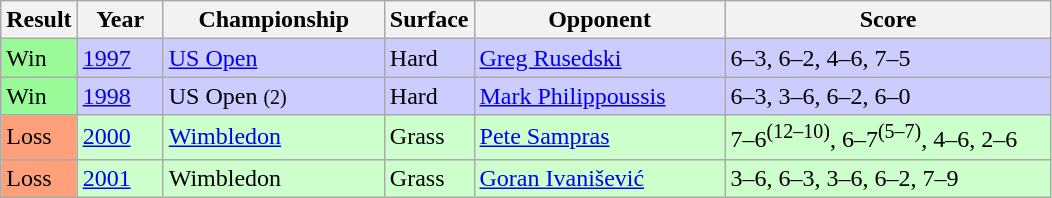<table class="sortable wikitable">
<tr>
<th style="width:40px">Result</th>
<th style="width:50px">Year</th>
<th style="width:140px">Championship</th>
<th style="width:50px">Surface</th>
<th style="width:160px">Opponent</th>
<th style="width:210px" class="unsortable">Score</th>
</tr>
<tr bgcolor="#CCCCFF">
<td style="background:#98fb98;">Win</td>
<td><a href='#'>1997</a></td>
<td><a href='#'>US Open</a></td>
<td>Hard</td>
<td> <a href='#'>Greg Rusedski</a></td>
<td>6–3, 6–2, 4–6, 7–5</td>
</tr>
<tr bgcolor="#CCCCFF">
<td style="background:#98fb98;">Win</td>
<td><a href='#'>1998</a></td>
<td>US Open <small>(2)</small></td>
<td>Hard</td>
<td> <a href='#'>Mark Philippoussis</a></td>
<td>6–3, 3–6, 6–2, 6–0</td>
</tr>
<tr bgcolor="#CCFFCC">
<td style="background:#ffa07a;">Loss</td>
<td><a href='#'>2000</a></td>
<td><a href='#'>Wimbledon</a></td>
<td>Grass</td>
<td> <a href='#'>Pete Sampras</a></td>
<td>7–6<sup>(12–10)</sup>, 6–7<sup>(5–7)</sup>, 4–6, 2–6</td>
</tr>
<tr bgcolor="#CCFFCC">
<td style="background:#ffa07a;">Loss</td>
<td><a href='#'>2001</a></td>
<td>Wimbledon</td>
<td>Grass</td>
<td> <a href='#'>Goran Ivanišević</a></td>
<td>3–6, 6–3, 3–6, 6–2, 7–9</td>
</tr>
</table>
